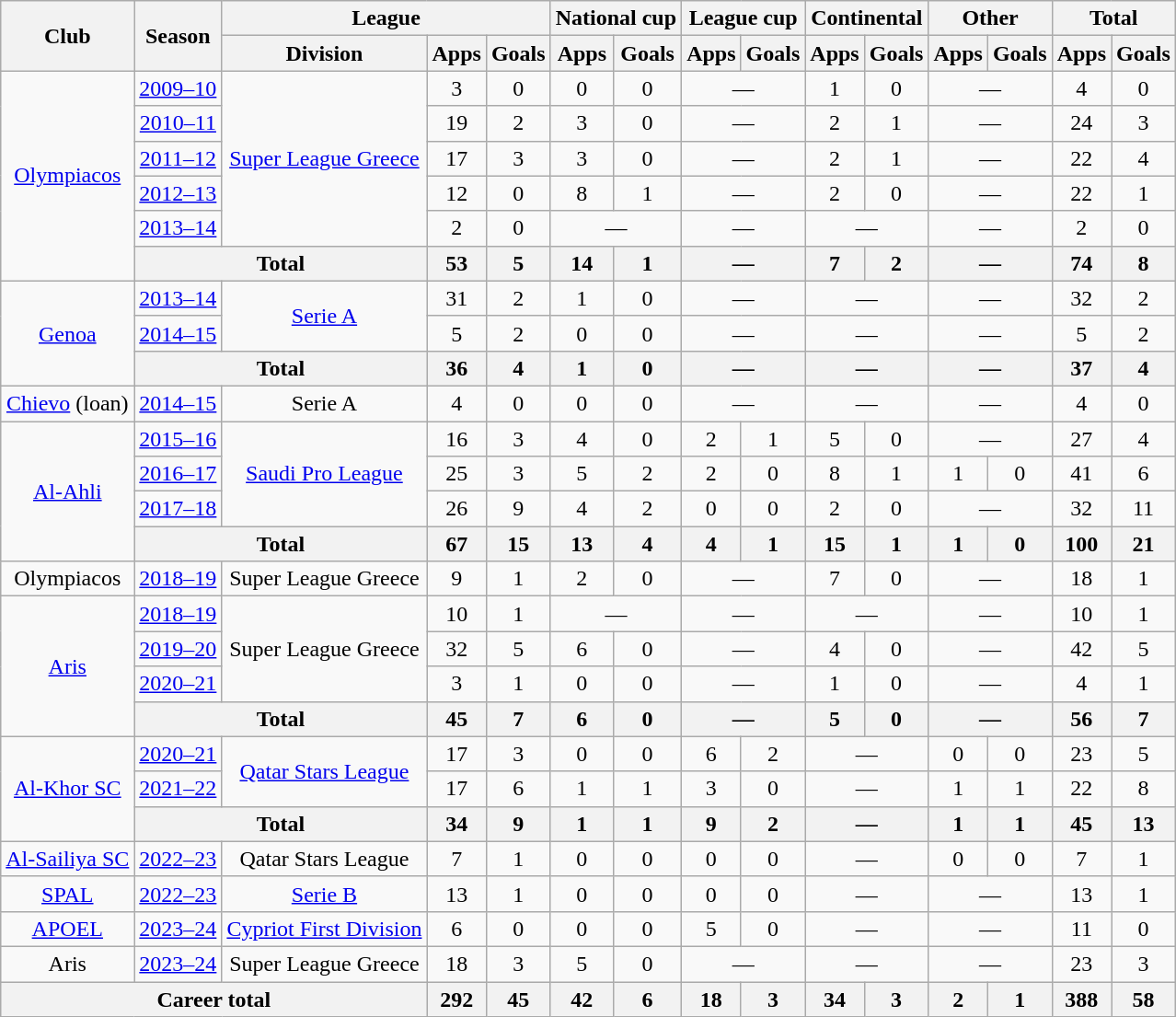<table class="wikitable" style="text-align:center">
<tr>
<th rowspan="2">Club</th>
<th rowspan="2">Season</th>
<th colspan="3">League</th>
<th colspan="2">National cup</th>
<th colspan="2">League cup</th>
<th colspan="2">Continental</th>
<th colspan="2">Other</th>
<th colspan="2">Total</th>
</tr>
<tr>
<th>Division</th>
<th>Apps</th>
<th>Goals</th>
<th>Apps</th>
<th>Goals</th>
<th>Apps</th>
<th>Goals</th>
<th>Apps</th>
<th>Goals</th>
<th>Apps</th>
<th>Goals</th>
<th>Apps</th>
<th>Goals</th>
</tr>
<tr>
<td rowspan="6"><a href='#'>Olympiacos</a></td>
<td><a href='#'>2009–10</a></td>
<td rowspan="5"><a href='#'>Super League Greece</a></td>
<td>3</td>
<td>0</td>
<td>0</td>
<td>0</td>
<td colspan="2">—</td>
<td>1</td>
<td>0</td>
<td colspan="2">—</td>
<td>4</td>
<td>0</td>
</tr>
<tr>
<td><a href='#'>2010–11</a></td>
<td>19</td>
<td>2</td>
<td>3</td>
<td>0</td>
<td colspan="2">—</td>
<td>2</td>
<td>1</td>
<td colspan="2">—</td>
<td>24</td>
<td>3</td>
</tr>
<tr>
<td><a href='#'>2011–12</a></td>
<td>17</td>
<td>3</td>
<td>3</td>
<td>0</td>
<td colspan="2">—</td>
<td>2</td>
<td>1</td>
<td colspan="2">—</td>
<td>22</td>
<td>4</td>
</tr>
<tr>
<td><a href='#'>2012–13</a></td>
<td>12</td>
<td>0</td>
<td>8</td>
<td>1</td>
<td colspan="2">—</td>
<td>2</td>
<td>0</td>
<td colspan="2">—</td>
<td>22</td>
<td>1</td>
</tr>
<tr>
<td><a href='#'>2013–14</a></td>
<td>2</td>
<td>0</td>
<td colspan="2">—</td>
<td colspan="2">—</td>
<td colspan="2">—</td>
<td colspan="2">—</td>
<td>2</td>
<td>0</td>
</tr>
<tr>
<th colspan="2">Total</th>
<th>53</th>
<th>5</th>
<th>14</th>
<th>1</th>
<th colspan="2">—</th>
<th>7</th>
<th>2</th>
<th colspan="2">—</th>
<th>74</th>
<th>8</th>
</tr>
<tr>
<td rowspan="3"><a href='#'>Genoa</a></td>
<td><a href='#'>2013–14</a></td>
<td rowspan="2"><a href='#'>Serie A</a></td>
<td>31</td>
<td>2</td>
<td>1</td>
<td>0</td>
<td colspan="2">—</td>
<td colspan="2">—</td>
<td colspan="2">—</td>
<td>32</td>
<td>2</td>
</tr>
<tr>
<td><a href='#'>2014–15</a></td>
<td>5</td>
<td>2</td>
<td>0</td>
<td>0</td>
<td colspan="2">—</td>
<td colspan="2">—</td>
<td colspan="2">—</td>
<td>5</td>
<td>2</td>
</tr>
<tr>
<th colspan="2">Total</th>
<th>36</th>
<th>4</th>
<th>1</th>
<th>0</th>
<th colspan="2">—</th>
<th colspan="2">—</th>
<th colspan="2">—</th>
<th>37</th>
<th>4</th>
</tr>
<tr>
<td><a href='#'>Chievo</a> (loan)</td>
<td><a href='#'>2014–15</a></td>
<td>Serie A</td>
<td>4</td>
<td>0</td>
<td>0</td>
<td>0</td>
<td colspan="2">—</td>
<td colspan="2">—</td>
<td colspan="2">—</td>
<td>4</td>
<td>0</td>
</tr>
<tr>
<td rowspan="4"><a href='#'>Al-Ahli</a></td>
<td><a href='#'>2015–16</a></td>
<td rowspan="3"><a href='#'>Saudi Pro League</a></td>
<td>16</td>
<td>3</td>
<td>4</td>
<td>0</td>
<td>2</td>
<td>1</td>
<td>5</td>
<td>0</td>
<td colspan="2">—</td>
<td>27</td>
<td>4</td>
</tr>
<tr>
<td><a href='#'>2016–17</a></td>
<td>25</td>
<td>3</td>
<td>5</td>
<td>2</td>
<td>2</td>
<td>0</td>
<td>8</td>
<td>1</td>
<td>1</td>
<td>0</td>
<td>41</td>
<td>6</td>
</tr>
<tr>
<td><a href='#'>2017–18</a></td>
<td>26</td>
<td>9</td>
<td>4</td>
<td>2</td>
<td>0</td>
<td>0</td>
<td>2</td>
<td>0</td>
<td colspan="2">—</td>
<td>32</td>
<td>11</td>
</tr>
<tr>
<th colspan="2">Total</th>
<th>67</th>
<th>15</th>
<th>13</th>
<th>4</th>
<th>4</th>
<th>1</th>
<th>15</th>
<th>1</th>
<th>1</th>
<th>0</th>
<th>100</th>
<th>21</th>
</tr>
<tr>
<td>Olympiacos</td>
<td><a href='#'>2018–19</a></td>
<td>Super League Greece</td>
<td>9</td>
<td>1</td>
<td>2</td>
<td>0</td>
<td colspan="2">—</td>
<td>7</td>
<td>0</td>
<td colspan="2">—</td>
<td>18</td>
<td>1</td>
</tr>
<tr>
<td rowspan="4"><a href='#'>Aris</a></td>
<td><a href='#'>2018–19</a></td>
<td rowspan="3">Super League Greece</td>
<td>10</td>
<td>1</td>
<td colspan="2">—</td>
<td colspan="2">—</td>
<td colspan="2">—</td>
<td colspan="2">—</td>
<td>10</td>
<td>1</td>
</tr>
<tr>
<td><a href='#'>2019–20</a></td>
<td>32</td>
<td>5</td>
<td>6</td>
<td>0</td>
<td colspan="2">—</td>
<td>4</td>
<td>0</td>
<td colspan="2">—</td>
<td>42</td>
<td>5</td>
</tr>
<tr>
<td><a href='#'>2020–21</a></td>
<td>3</td>
<td>1</td>
<td>0</td>
<td>0</td>
<td colspan="2">—</td>
<td>1</td>
<td>0</td>
<td colspan="2">—</td>
<td>4</td>
<td>1</td>
</tr>
<tr>
<th colspan="2">Total</th>
<th>45</th>
<th>7</th>
<th>6</th>
<th>0</th>
<th colspan="2">—</th>
<th>5</th>
<th>0</th>
<th colspan="2">—</th>
<th>56</th>
<th>7</th>
</tr>
<tr>
<td rowspan="3"><a href='#'>Al-Khor SC</a></td>
<td><a href='#'>2020–21</a></td>
<td rowspan="2"><a href='#'>Qatar Stars League</a></td>
<td>17</td>
<td>3</td>
<td>0</td>
<td>0</td>
<td>6</td>
<td>2</td>
<td colspan="2">—</td>
<td>0</td>
<td>0</td>
<td>23</td>
<td>5</td>
</tr>
<tr>
<td><a href='#'>2021–22</a></td>
<td>17</td>
<td>6</td>
<td>1</td>
<td>1</td>
<td>3</td>
<td>0</td>
<td colspan="2">—</td>
<td>1</td>
<td>1</td>
<td>22</td>
<td>8</td>
</tr>
<tr>
<th colspan="2">Total</th>
<th>34</th>
<th>9</th>
<th>1</th>
<th>1</th>
<th>9</th>
<th>2</th>
<th colspan="2">—</th>
<th>1</th>
<th>1</th>
<th>45</th>
<th>13</th>
</tr>
<tr>
<td><a href='#'>Al-Sailiya SC</a></td>
<td><a href='#'>2022–23</a></td>
<td>Qatar Stars League</td>
<td>7</td>
<td>1</td>
<td>0</td>
<td>0</td>
<td>0</td>
<td>0</td>
<td colspan="2">—</td>
<td>0</td>
<td>0</td>
<td>7</td>
<td>1</td>
</tr>
<tr>
<td><a href='#'>SPAL</a></td>
<td><a href='#'>2022–23</a></td>
<td><a href='#'>Serie B</a></td>
<td>13</td>
<td>1</td>
<td>0</td>
<td>0</td>
<td>0</td>
<td>0</td>
<td colspan="2">—</td>
<td colspan="2">—</td>
<td>13</td>
<td>1</td>
</tr>
<tr>
<td><a href='#'>APOEL</a></td>
<td><a href='#'>2023–24</a></td>
<td><a href='#'>Cypriot First Division</a></td>
<td>6</td>
<td>0</td>
<td>0</td>
<td>0</td>
<td>5</td>
<td>0</td>
<td colspan="2">—</td>
<td colspan="2">—</td>
<td>11</td>
<td>0</td>
</tr>
<tr>
<td>Aris</td>
<td><a href='#'>2023–24</a></td>
<td>Super League Greece</td>
<td>18</td>
<td>3</td>
<td>5</td>
<td>0</td>
<td colspan="2">—</td>
<td colspan="2">—</td>
<td colspan="2">—</td>
<td>23</td>
<td>3</td>
</tr>
<tr>
<th colspan="3">Career total</th>
<th>292</th>
<th>45</th>
<th>42</th>
<th>6</th>
<th>18</th>
<th>3</th>
<th>34</th>
<th>3</th>
<th>2</th>
<th>1</th>
<th>388</th>
<th>58</th>
</tr>
</table>
